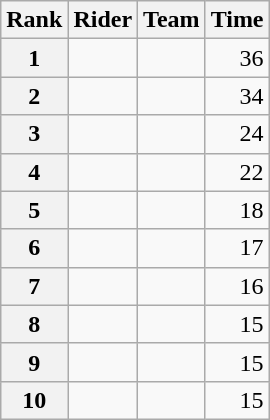<table class="wikitable" margin-bottom:0;">
<tr>
<th scope="col">Rank</th>
<th scope="col">Rider</th>
<th scope="col">Team</th>
<th scope="col">Time</th>
</tr>
<tr>
<th scope="row">1</th>
<td> </td>
<td></td>
<td align="right">36</td>
</tr>
<tr>
<th scope="row">2</th>
<td></td>
<td></td>
<td align="right">34</td>
</tr>
<tr>
<th scope="row">3</th>
<td></td>
<td></td>
<td align="right">24</td>
</tr>
<tr>
<th scope="row">4</th>
<td></td>
<td></td>
<td align="right">22</td>
</tr>
<tr>
<th scope="row">5</th>
<td> </td>
<td></td>
<td align="right">18</td>
</tr>
<tr>
<th scope="row">6</th>
<td></td>
<td></td>
<td align="right">17</td>
</tr>
<tr>
<th scope="row">7</th>
<td></td>
<td></td>
<td align="right">16</td>
</tr>
<tr>
<th scope="row">8</th>
<td></td>
<td></td>
<td align="right">15</td>
</tr>
<tr>
<th scope="row">9</th>
<td></td>
<td></td>
<td align="right">15</td>
</tr>
<tr>
<th scope="row">10</th>
<td></td>
<td></td>
<td align="right">15</td>
</tr>
</table>
